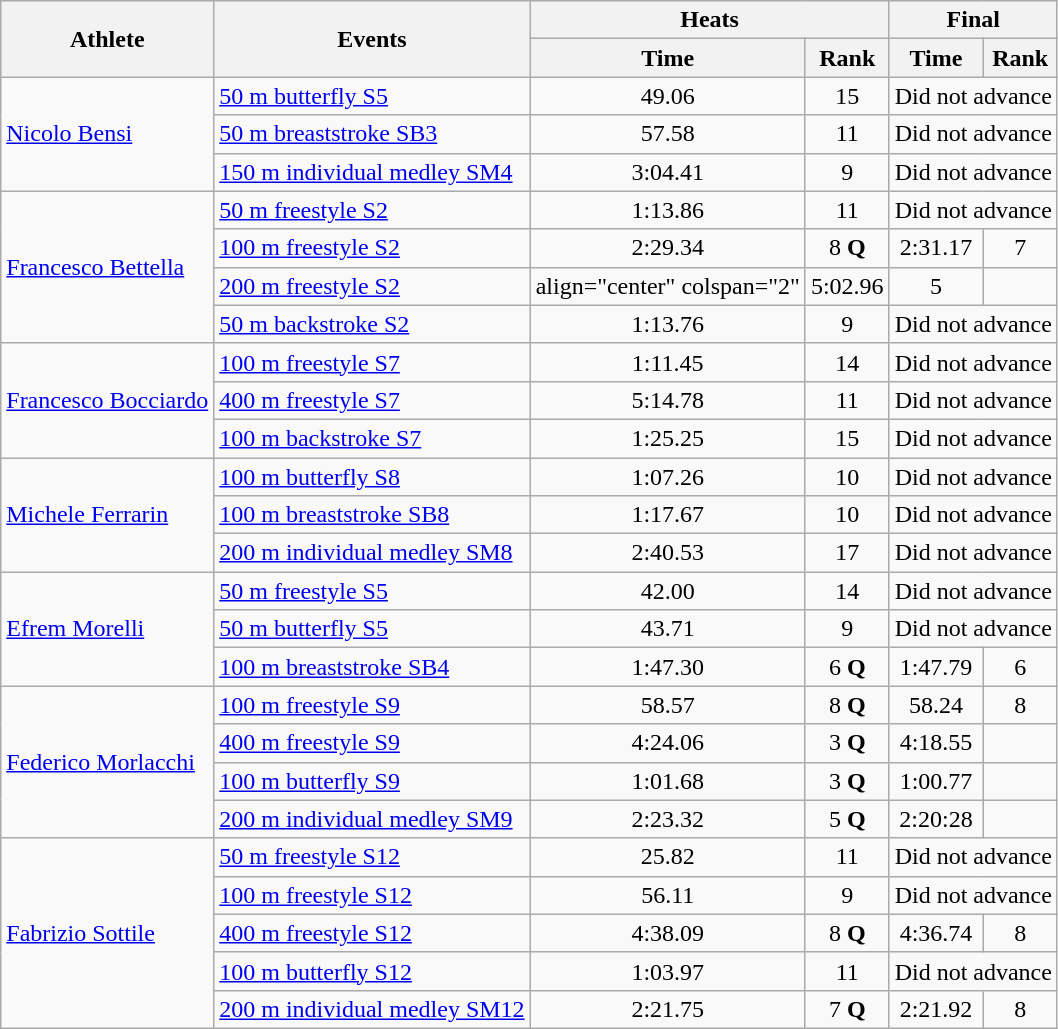<table class=wikitable>
<tr>
<th rowspan="2">Athlete</th>
<th rowspan="2">Events</th>
<th colspan="2">Heats</th>
<th colspan="2">Final</th>
</tr>
<tr>
<th>Time</th>
<th>Rank</th>
<th>Time</th>
<th>Rank</th>
</tr>
<tr>
<td rowspan="3"><a href='#'>Nicolo Bensi</a></td>
<td><a href='#'>50 m butterfly S5</a></td>
<td align="center">49.06</td>
<td align="center">15</td>
<td align="center" colspan="2">Did not advance</td>
</tr>
<tr>
<td><a href='#'>50 m breaststroke SB3</a></td>
<td align="center">57.58</td>
<td align="center">11</td>
<td align="center" colspan="2">Did not advance</td>
</tr>
<tr>
<td><a href='#'>150 m individual medley SM4</a></td>
<td align="center">3:04.41</td>
<td align="center">9</td>
<td align="center" colspan="2">Did not advance</td>
</tr>
<tr>
<td rowspan="4"><a href='#'>Francesco Bettella</a></td>
<td><a href='#'>50 m freestyle S2</a></td>
<td align="center">1:13.86</td>
<td align="center">11</td>
<td align="center" colspan="2">Did not advance</td>
</tr>
<tr>
<td><a href='#'>100 m freestyle S2</a></td>
<td align="center">2:29.34</td>
<td align="center">8 <strong>Q</strong></td>
<td align="center">2:31.17</td>
<td align="center">7</td>
</tr>
<tr>
<td><a href='#'>200 m freestyle S2</a></td>
<td>align="center" colspan="2" </td>
<td align="center">5:02.96</td>
<td align="center">5</td>
</tr>
<tr>
<td><a href='#'>50 m backstroke S2</a></td>
<td align="center">1:13.76</td>
<td align="center">9</td>
<td align="center" colspan="2">Did not advance</td>
</tr>
<tr>
<td rowspan="3"><a href='#'>Francesco Bocciardo</a></td>
<td><a href='#'>100 m freestyle S7</a></td>
<td align="center">1:11.45</td>
<td align="center">14</td>
<td align="center" colspan="2">Did not advance</td>
</tr>
<tr>
<td><a href='#'>400 m freestyle S7</a></td>
<td align="center">5:14.78</td>
<td align="center">11</td>
<td align="center" colspan="2">Did not advance</td>
</tr>
<tr>
<td><a href='#'>100 m backstroke S7</a></td>
<td align="center">1:25.25</td>
<td align="center">15</td>
<td align="center" colspan="2">Did not advance</td>
</tr>
<tr>
<td rowspan="3"><a href='#'>Michele Ferrarin</a></td>
<td><a href='#'>100 m butterfly S8</a></td>
<td align="center">1:07.26</td>
<td align="center">10</td>
<td align="center" colspan="2">Did not advance</td>
</tr>
<tr>
<td><a href='#'>100 m breaststroke SB8</a></td>
<td align="center">1:17.67</td>
<td align="center">10</td>
<td align="center" colspan="2">Did not advance</td>
</tr>
<tr>
<td><a href='#'>200 m individual medley SM8</a></td>
<td align="center">2:40.53</td>
<td align="center">17</td>
<td align="center" colspan="2">Did not advance</td>
</tr>
<tr>
<td rowspan="3"><a href='#'>Efrem Morelli</a></td>
<td><a href='#'>50 m freestyle S5</a></td>
<td align="center">42.00</td>
<td align="center">14</td>
<td align="center" colspan="2">Did not advance</td>
</tr>
<tr>
<td><a href='#'>50 m butterfly S5</a></td>
<td align="center">43.71</td>
<td align="center">9</td>
<td align="center" colspan="2">Did not advance</td>
</tr>
<tr>
<td><a href='#'>100 m breaststroke SB4</a></td>
<td align="center">1:47.30</td>
<td align="center">6 <strong>Q</strong></td>
<td align="center">1:47.79</td>
<td align="center">6</td>
</tr>
<tr>
<td rowspan="4"><a href='#'>Federico Morlacchi</a></td>
<td><a href='#'>100 m freestyle S9</a></td>
<td align="center">58.57</td>
<td align="center">8 <strong>Q</strong></td>
<td align="center">58.24</td>
<td align="center">8</td>
</tr>
<tr>
<td><a href='#'>400 m freestyle S9</a></td>
<td align="center">4:24.06</td>
<td align="center">3 <strong>Q</strong></td>
<td align="center">4:18.55</td>
<td align="center"></td>
</tr>
<tr>
<td><a href='#'>100 m butterfly S9</a></td>
<td align="center">1:01.68</td>
<td align="center">3 <strong>Q</strong></td>
<td align="center">1:00.77</td>
<td align="center"></td>
</tr>
<tr>
<td><a href='#'>200 m individual medley SM9</a></td>
<td align="center">2:23.32</td>
<td align="center">5 <strong>Q</strong></td>
<td align="center">2:20:28</td>
<td align="center"></td>
</tr>
<tr>
<td rowspan="5"><a href='#'>Fabrizio Sottile</a></td>
<td><a href='#'>50 m freestyle S12</a></td>
<td align="center">25.82</td>
<td align="center">11</td>
<td align="center" colspan="2">Did not advance</td>
</tr>
<tr>
<td><a href='#'>100 m freestyle S12</a></td>
<td align="center">56.11</td>
<td align="center">9</td>
<td align="center" colspan="2">Did not advance</td>
</tr>
<tr>
<td><a href='#'>400 m freestyle S12</a></td>
<td align="center">4:38.09</td>
<td align="center">8 <strong>Q</strong></td>
<td align="center">4:36.74</td>
<td align="center">8</td>
</tr>
<tr>
<td><a href='#'>100 m butterfly S12</a></td>
<td align="center">1:03.97</td>
<td align="center">11</td>
<td align="center" colspan="2">Did not advance</td>
</tr>
<tr>
<td><a href='#'>200 m individual medley SM12</a></td>
<td align="center">2:21.75</td>
<td align="center">7 <strong>Q</strong></td>
<td align="center">2:21.92</td>
<td align="center">8</td>
</tr>
</table>
